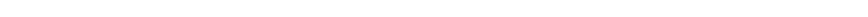<table style="width:60%; text-align:center;">
<tr style="color:white;">
<td style="background:"><strong>31</strong></td>
<td style="background:"><strong>15</strong></td>
<td style="background:"><strong>4</strong></td>
<td style="background:"><strong>3</strong></td>
</tr>
<tr>
<td><span></span></td>
<td><span></span></td>
<td><span></span></td>
<td><span></span></td>
</tr>
</table>
